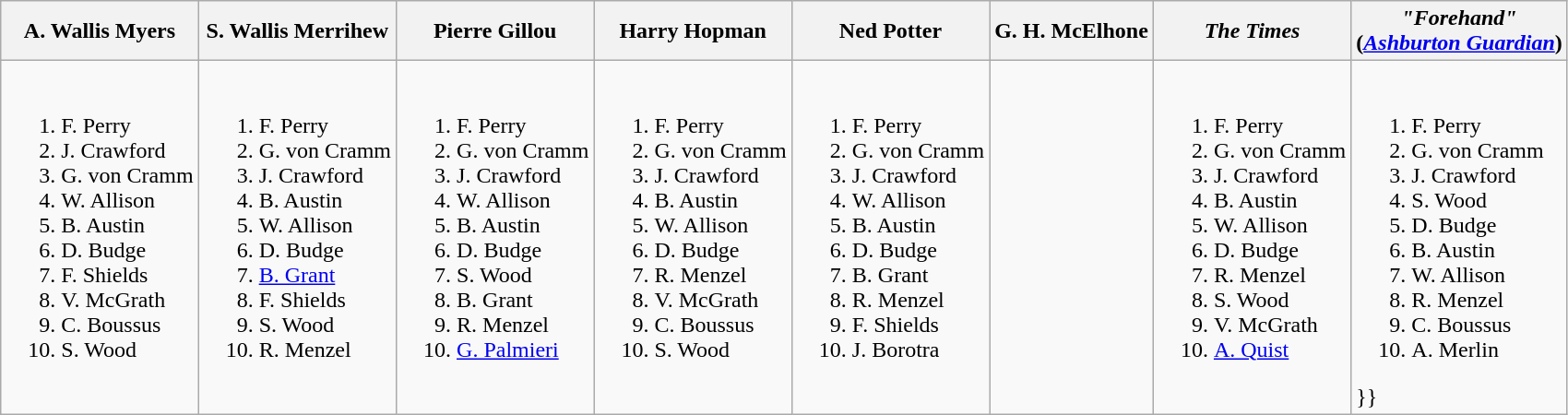<table class="wikitable">
<tr>
<th>A. Wallis Myers</th>
<th>S. Wallis Merrihew<em></em></th>
<th>Pierre Gillou</th>
<th>Harry Hopman</th>
<th>Ned Potter</th>
<th>G. H. McElhone</th>
<th><em>The Times</em></th>
<th><em>"Forehand"</em><br>(<em><a href='#'>Ashburton Guardian</a></em>)</th>
</tr>
<tr style="vertical-align: top;">
<td style="white-space: nowrap;"><br><ol><li> F. Perry</li><li> J. Crawford</li><li> G. von Cramm</li><li> W. Allison</li><li> B. Austin</li><li> D. Budge</li><li> F. Shields</li><li> V. McGrath</li><li> C. Boussus</li><li> S. Wood</li></ol></td>
<td style="white-space: nowrap;"><br><ol><li> F. Perry</li><li> G. von Cramm</li><li> J. Crawford</li><li> B. Austin</li><li> W. Allison</li><li> D. Budge</li><li> <a href='#'>B. Grant</a></li><li> F. Shields</li><li> S. Wood</li><li> R. Menzel</li></ol></td>
<td style="white-space: nowrap;"><br><ol><li> F. Perry</li><li> G. von Cramm</li><li> J. Crawford</li><li> W. Allison</li><li> B. Austin</li><li> D. Budge</li><li> S. Wood</li><li> B. Grant</li><li> R. Menzel</li><li> <a href='#'>G. Palmieri</a></li></ol></td>
<td style="white-space: nowrap;"><br><ol><li> F. Perry</li><li> G. von Cramm</li><li> J. Crawford</li><li> B. Austin</li><li> W. Allison</li><li> D. Budge</li><li> R. Menzel</li><li> V. McGrath</li><li> C. Boussus</li><li> S. Wood</li></ol></td>
<td style="white-space: nowrap;"><br><ol><li> F. Perry</li><li> G. von Cramm</li><li> J. Crawford</li><li> W. Allison</li><li> B. Austin</li><li> D. Budge</li><li> B. Grant</li><li> R. Menzel</li><li> F. Shields</li><li> J. Borotra</li></ol></td>
<td style="white-space: nowrap;"><br></td>
<td style="white-space: nowrap;"><br><ol><li> F. Perry</li><li> G. von Cramm</li><li> J. Crawford</li><li> B. Austin</li><li> W. Allison</li><li> D. Budge</li><li> R. Menzel</li><li> S. Wood</li><li> V. McGrath</li><li> <a href='#'>A. Quist</a></li></ol></td>
<td style="white-space: nowrap;"><br><ol><li> F. Perry</li><li> G. von Cramm</li><li> J. Crawford</li><li> S. Wood</li><li> D. Budge</li><li> B. Austin</li><li> W. Allison</li><li> R. Menzel</li><li> C. Boussus</li><li> A. Merlin</li></ol>}}</td>
</tr>
</table>
